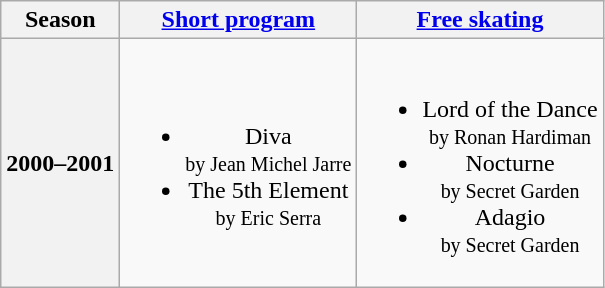<table class=wikitable style=text-align:center>
<tr>
<th>Season</th>
<th><a href='#'>Short program</a></th>
<th><a href='#'>Free skating</a></th>
</tr>
<tr>
<th>2000–2001 <br> </th>
<td><br><ul><li>Diva <br><small> by Jean Michel Jarre </small></li><li>The 5th Element <br><small> by Eric Serra </small></li></ul></td>
<td><br><ul><li>Lord of the Dance <br><small> by Ronan Hardiman </small></li><li>Nocturne <br><small> by Secret Garden </small></li><li>Adagio <br><small> by Secret Garden </small></li></ul></td>
</tr>
</table>
